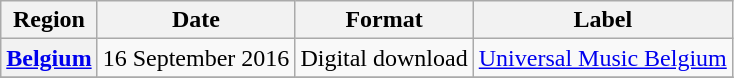<table class="wikitable sortable plainrowheaders">
<tr>
<th scope="col">Region</th>
<th scope="col">Date</th>
<th scope="col">Format</th>
<th scope="col">Label</th>
</tr>
<tr>
<th scope="row"><a href='#'>Belgium</a></th>
<td>16 September 2016</td>
<td>Digital download</td>
<td><a href='#'>Universal Music Belgium</a></td>
</tr>
<tr>
</tr>
</table>
